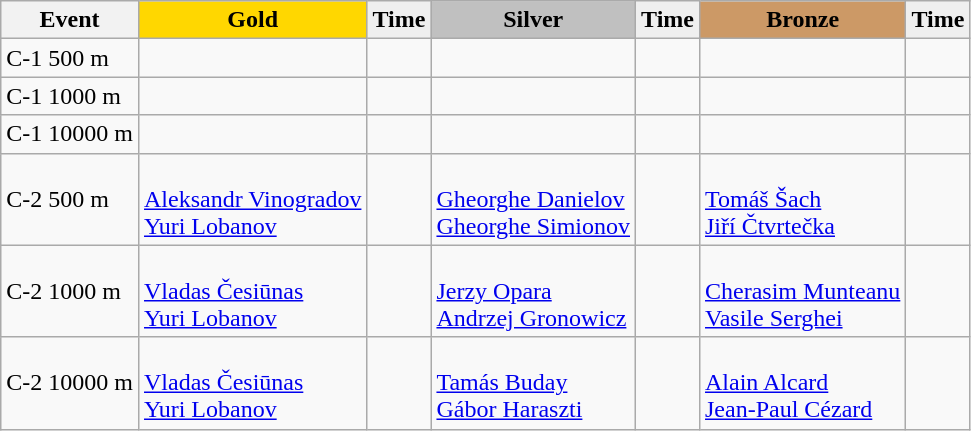<table class="wikitable">
<tr>
<th>Event</th>
<td align=center bgcolor="gold"><strong>Gold</strong></td>
<td align=center bgcolor="EFEFEF"><strong>Time</strong></td>
<td align=center bgcolor="silver"><strong>Silver</strong></td>
<td align=center bgcolor="EFEFEF"><strong>Time</strong></td>
<td align=center bgcolor="CC9966"><strong>Bronze</strong></td>
<td align=center bgcolor="EFEFEF"><strong>Time</strong></td>
</tr>
<tr>
<td>C-1 500 m</td>
<td></td>
<td></td>
<td></td>
<td></td>
<td></td>
<td></td>
</tr>
<tr>
<td>C-1 1000 m</td>
<td></td>
<td></td>
<td></td>
<td></td>
<td></td>
<td></td>
</tr>
<tr>
<td>C-1 10000 m</td>
<td></td>
<td></td>
<td></td>
<td></td>
<td></td>
<td></td>
</tr>
<tr>
<td>C-2 500 m</td>
<td><br><a href='#'>Aleksandr Vinogradov</a><br><a href='#'>Yuri Lobanov</a></td>
<td></td>
<td><br><a href='#'>Gheorghe Danielov</a><br><a href='#'>Gheorghe Simionov</a></td>
<td></td>
<td><br><a href='#'>Tomáš Šach</a><br><a href='#'>Jiří Čtvrtečka</a></td>
<td></td>
</tr>
<tr>
<td>C-2 1000 m</td>
<td><br><a href='#'>Vladas Česiūnas</a><br><a href='#'>Yuri Lobanov</a></td>
<td></td>
<td><br><a href='#'>Jerzy Opara</a><br><a href='#'>Andrzej Gronowicz</a></td>
<td></td>
<td><br><a href='#'>Cherasim Munteanu</a><br><a href='#'>Vasile Serghei</a></td>
<td></td>
</tr>
<tr>
<td>C-2 10000 m</td>
<td><br><a href='#'>Vladas Česiūnas</a><br><a href='#'>Yuri Lobanov</a></td>
<td></td>
<td><br><a href='#'>Tamás Buday</a><br><a href='#'>Gábor Haraszti</a></td>
<td></td>
<td><br><a href='#'>Alain Alcard</a><br><a href='#'>Jean-Paul Cézard</a></td>
<td></td>
</tr>
</table>
